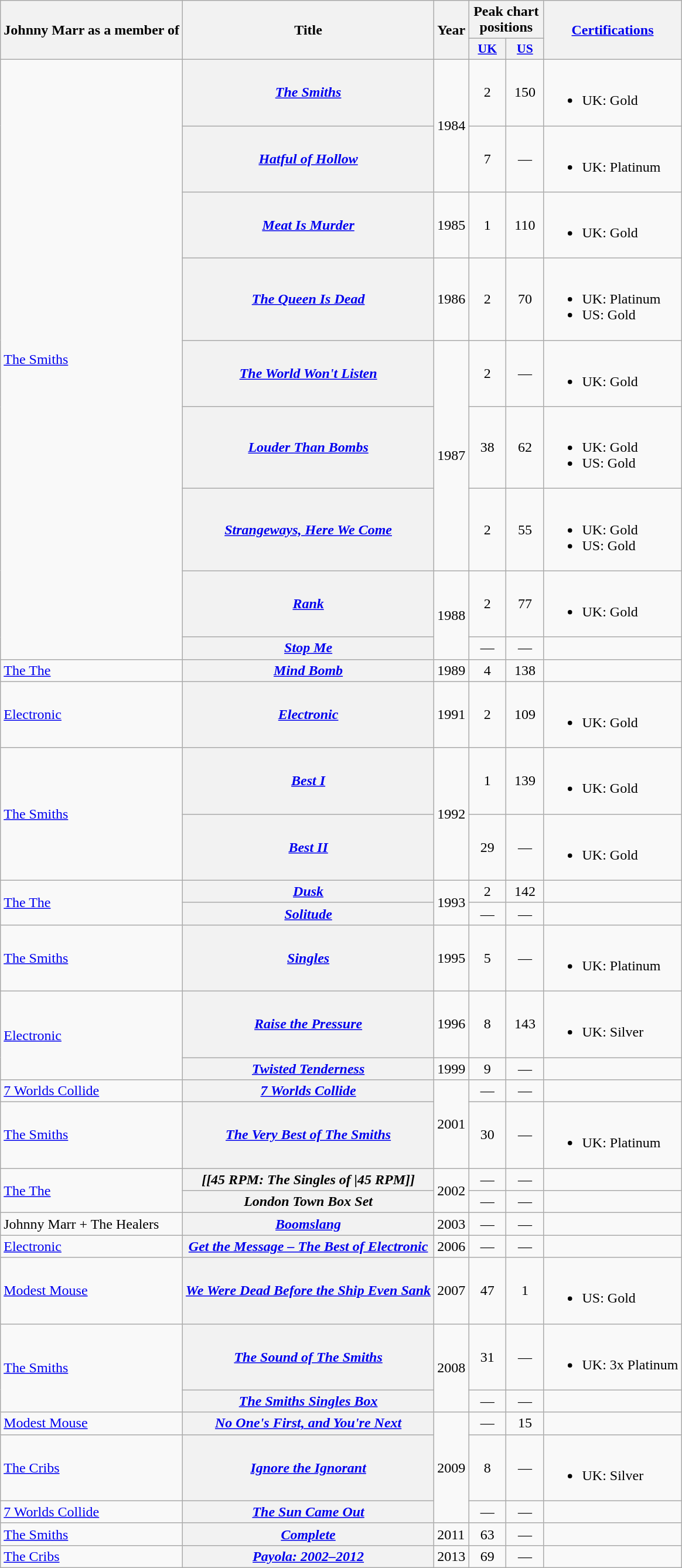<table class="wikitable plainrowheaders" style="margin-right: 0;">
<tr>
<th scope="col" rowspan="2">Johnny Marr as a member of</th>
<th scope="col" rowspan="2">Title</th>
<th scope="col" rowspan="2">Year</th>
<th scope="col" colspan="2">Peak chart positions</th>
<th scope="col" rowspan="2"><a href='#'>Certifications</a><br></th>
</tr>
<tr>
<th style="width:2.5em;font-size:90%"><a href='#'>UK</a><br></th>
<th style="width:2.5em;font-size:90%"><a href='#'>US</a><br></th>
</tr>
<tr>
<td rowspan="9"><a href='#'>The Smiths</a></td>
<th scope="row"><em><a href='#'>The Smiths</a></em></th>
<td rowspan="2">1984</td>
<td align="center">2</td>
<td align="center">150</td>
<td><br><ul><li>UK: Gold</li></ul></td>
</tr>
<tr>
<th scope="row"><em><a href='#'>Hatful of Hollow</a></em></th>
<td align="center">7</td>
<td align="center">—</td>
<td><br><ul><li>UK: Platinum</li></ul></td>
</tr>
<tr>
<th scope="row"><em><a href='#'>Meat Is Murder</a></em></th>
<td>1985</td>
<td align="center">1</td>
<td align="center">110</td>
<td><br><ul><li>UK: Gold</li></ul></td>
</tr>
<tr>
<th scope="row"><em><a href='#'>The Queen Is Dead</a></em></th>
<td>1986</td>
<td align="center">2</td>
<td align="center">70</td>
<td><br><ul><li>UK: Platinum <br></li><li>US: Gold</li></ul></td>
</tr>
<tr>
<th scope="row"><em><a href='#'>The World Won't Listen</a></em></th>
<td rowspan="3">1987</td>
<td align="center">2</td>
<td align="center">—</td>
<td><br><ul><li>UK: Gold</li></ul></td>
</tr>
<tr>
<th scope="row"><em><a href='#'>Louder Than Bombs</a></em></th>
<td align="center">38</td>
<td align="center">62</td>
<td><br><ul><li>UK: Gold <br></li><li>US: Gold</li></ul></td>
</tr>
<tr>
<th scope="row"><em><a href='#'>Strangeways, Here We Come</a></em></th>
<td align="center">2</td>
<td align="center">55</td>
<td><br><ul><li>UK: Gold <br></li><li>US: Gold <br></li></ul></td>
</tr>
<tr>
<th scope="row"><em><a href='#'>Rank</a></em></th>
<td rowspan="2">1988</td>
<td align="center">2</td>
<td align="center">77</td>
<td><br><ul><li>UK: Gold</li></ul></td>
</tr>
<tr>
<th scope="row"><em><a href='#'>Stop Me</a></em></th>
<td align="center">—</td>
<td align="center">—</td>
<td></td>
</tr>
<tr>
<td rowspan="1"><a href='#'>The The</a></td>
<th scope="row"><em><a href='#'>Mind Bomb</a></em></th>
<td rowspan="1">1989</td>
<td align="center">4</td>
<td align="center">138</td>
<td></td>
</tr>
<tr>
<td rowspan="1"><a href='#'>Electronic</a></td>
<th scope="row"><em><a href='#'>Electronic</a></em></th>
<td rowspan="1">1991</td>
<td align="center">2</td>
<td align="center">109</td>
<td><br><ul><li>UK: Gold</li></ul></td>
</tr>
<tr>
<td rowspan="2"><a href='#'>The Smiths</a></td>
<th scope="row"><em><a href='#'>Best I</a></em></th>
<td rowspan="2">1992</td>
<td align="center">1</td>
<td align="center">139</td>
<td><br><ul><li>UK: Gold</li></ul></td>
</tr>
<tr>
<th scope="row"><em><a href='#'>Best II</a></em></th>
<td align="center">29</td>
<td align="center">—</td>
<td><br><ul><li>UK: Gold</li></ul></td>
</tr>
<tr>
<td rowspan="2"><a href='#'>The The</a></td>
<th scope="row"><em><a href='#'>Dusk</a></em></th>
<td rowspan="2">1993</td>
<td align="center">2</td>
<td align="center">142</td>
<td></td>
</tr>
<tr>
<th scope="row"><em><a href='#'>Solitude</a></em></th>
<td align="center">—</td>
<td align="center">—</td>
<td></td>
</tr>
<tr>
<td rowspan="1"><a href='#'>The Smiths</a></td>
<th scope="row"><em><a href='#'>Singles</a></em></th>
<td rowspan="1">1995</td>
<td align="center">5</td>
<td align="center">—</td>
<td><br><ul><li>UK: Platinum</li></ul></td>
</tr>
<tr>
<td rowspan="2"><a href='#'>Electronic</a></td>
<th scope="row"><em><a href='#'>Raise the Pressure</a></em></th>
<td rowspan="1">1996</td>
<td align="center">8</td>
<td align="center">143</td>
<td><br><ul><li>UK: Silver</li></ul></td>
</tr>
<tr>
<th scope="row"><em><a href='#'>Twisted Tenderness</a></em></th>
<td rowspan="1">1999</td>
<td align="center">9</td>
<td align="center">—</td>
<td></td>
</tr>
<tr>
<td rowspan="1"><a href='#'>7 Worlds Collide</a></td>
<th scope="row"><em><a href='#'>7 Worlds Collide</a></em></th>
<td rowspan="2">2001</td>
<td align="center">—</td>
<td align="center">—</td>
<td></td>
</tr>
<tr>
<td rowspan="1"><a href='#'>The Smiths</a></td>
<th scope="row"><em><a href='#'>The Very Best of The Smiths</a></em></th>
<td align="center">30</td>
<td align="center">—</td>
<td><br><ul><li>UK: Platinum</li></ul></td>
</tr>
<tr>
<td rowspan="2"><a href='#'>The The</a></td>
<th scope="row"><em>[[45 RPM: The Singles of |45 RPM]]</em></th>
<td rowspan="2">2002</td>
<td align="center">—</td>
<td align="center">—</td>
<td></td>
</tr>
<tr>
<th scope="row"><em>London Town Box Set</em></th>
<td align="center">—</td>
<td align="center">—</td>
<td></td>
</tr>
<tr>
<td rowspan="1">Johnny Marr + The Healers</td>
<th scope="row"><em><a href='#'>Boomslang</a></em></th>
<td rowspan="1">2003</td>
<td align="center">—</td>
<td align="center">—</td>
<td></td>
</tr>
<tr>
<td rowspan="1"><a href='#'>Electronic</a></td>
<th scope="row"><em><a href='#'>Get the Message – The Best of Electronic</a></em></th>
<td rowspan="1">2006</td>
<td align="center">—</td>
<td align="center">—</td>
<td></td>
</tr>
<tr>
<td rowspan="1"><a href='#'>Modest Mouse</a></td>
<th scope="row"><em><a href='#'>We Were Dead Before the Ship Even Sank</a></em></th>
<td rowspan="1">2007</td>
<td align="center">47</td>
<td align="center">1</td>
<td><br><ul><li>US: Gold</li></ul></td>
</tr>
<tr>
<td rowspan="2"><a href='#'>The Smiths</a></td>
<th scope="row"><em><a href='#'>The Sound of The Smiths</a></em></th>
<td rowspan="2">2008</td>
<td align="center">31</td>
<td align="center">—</td>
<td><br><ul><li>UK: 3x Platinum</li></ul></td>
</tr>
<tr>
<th scope="row"><em><a href='#'>The Smiths Singles Box</a></em></th>
<td align="center">—</td>
<td align="center">—</td>
<td></td>
</tr>
<tr>
<td rowspan="1"><a href='#'>Modest Mouse</a></td>
<th scope="row"><em><a href='#'>No One's First, and You're Next</a></em></th>
<td rowspan="3">2009</td>
<td align="center">—</td>
<td align="center">15</td>
<td></td>
</tr>
<tr>
<td rowspan="1"><a href='#'>The Cribs</a></td>
<th scope="row"><em><a href='#'>Ignore the Ignorant</a></em></th>
<td align="center">8</td>
<td align="center">—</td>
<td><br><ul><li>UK: Silver</li></ul></td>
</tr>
<tr>
<td rowspan="1"><a href='#'>7 Worlds Collide</a></td>
<th scope="row"><em><a href='#'>The Sun Came Out</a></em></th>
<td align="center">—</td>
<td align="center">—</td>
<td></td>
</tr>
<tr>
<td rowspan="1"><a href='#'>The Smiths</a></td>
<th scope="row"><em><a href='#'>Complete</a></em></th>
<td rowspan="1">2011</td>
<td align="center">63</td>
<td align="center">—</td>
<td></td>
</tr>
<tr>
<td rowspan="1"><a href='#'>The Cribs</a></td>
<th scope="row"><em><a href='#'>Payola: 2002–2012</a></em></th>
<td rowspan="1">2013</td>
<td align="center">69</td>
<td align="center">—</td>
<td></td>
</tr>
</table>
